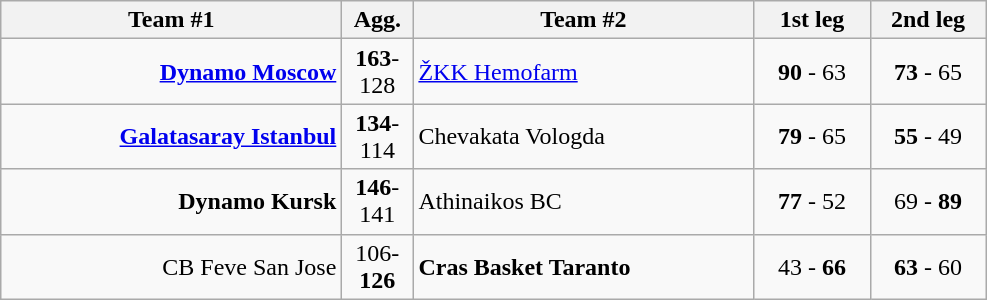<table class=wikitable style="text-align:center">
<tr>
<th width=220>Team #1</th>
<th width=40>Agg.</th>
<th width=220>Team #2</th>
<th width=70>1st leg</th>
<th width=70>2nd leg</th>
</tr>
<tr>
<td align=right><strong><a href='#'>Dynamo Moscow</a></strong> </td>
<td><strong>163</strong>-128</td>
<td align=left> <a href='#'>ŽKK Hemofarm</a></td>
<td><strong>90</strong> - 63</td>
<td><strong>73</strong> - 65</td>
</tr>
<tr>
<td align=right><strong><a href='#'>Galatasaray Istanbul</a></strong> </td>
<td><strong>134</strong>-114</td>
<td align=left> Chevakata Vologda</td>
<td><strong>79</strong> - 65</td>
<td><strong>55</strong> - 49</td>
</tr>
<tr>
<td align=right><strong>Dynamo Kursk</strong> </td>
<td><strong>146</strong>-141</td>
<td align=left> Athinaikos BC</td>
<td><strong>77</strong> - 52</td>
<td>69 - <strong>89</strong></td>
</tr>
<tr>
<td align=right>CB Feve San Jose </td>
<td>106-<strong>126</strong></td>
<td align=left> <strong>Cras Basket Taranto</strong></td>
<td>43 - <strong>66</strong></td>
<td><strong>63</strong> - 60</td>
</tr>
</table>
